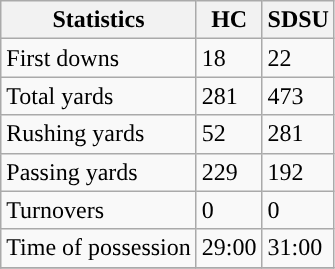<table class="wikitable">
<tr>
<th>Statistics</th>
<th>HC</th>
<th>SDSU</th>
</tr>
<tr>
<td>First downs</td>
<td>18</td>
<td>22</td>
</tr>
<tr>
<td>Total yards</td>
<td>281</td>
<td>473</td>
</tr>
<tr>
<td>Rushing yards</td>
<td>52</td>
<td>281</td>
</tr>
<tr>
<td>Passing yards</td>
<td>229</td>
<td>192</td>
</tr>
<tr>
<td>Turnovers</td>
<td>0</td>
<td>0</td>
</tr>
<tr>
<td>Time of possession</td>
<td>29:00</td>
<td>31:00</td>
</tr>
<tr>
</tr>
</table>
